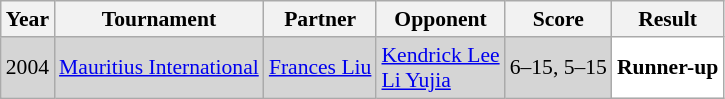<table class="sortable wikitable" style="font-size: 90%;">
<tr>
<th>Year</th>
<th>Tournament</th>
<th>Partner</th>
<th>Opponent</th>
<th>Score</th>
<th>Result</th>
</tr>
<tr style="background:#D5D5D5">
<td align="center">2004</td>
<td align="left"><a href='#'>Mauritius International</a></td>
<td align="left"> <a href='#'>Frances Liu</a></td>
<td align="left"> <a href='#'>Kendrick Lee</a><br> <a href='#'>Li Yujia</a></td>
<td align="left">6–15, 5–15</td>
<td style="text-align:left; background:white"> <strong>Runner-up</strong></td>
</tr>
</table>
